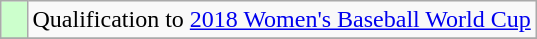<table class="wikitable" align=right>
<tr>
<td width=10px bgcolor=ccffcc></td>
<td>Qualification to <a href='#'>2018 Women's Baseball World Cup</a></td>
</tr>
<tr>
</tr>
</table>
